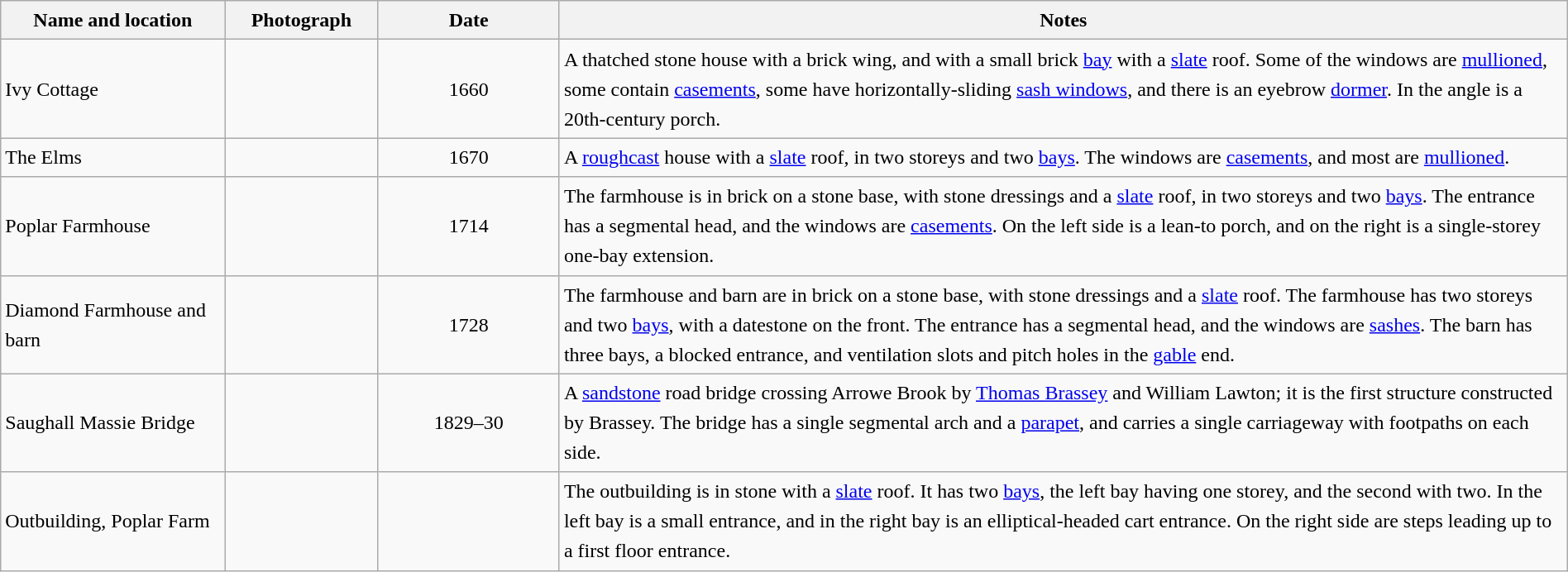<table class="wikitable sortable plainrowheaders" style="width:100%;border:0px;text-align:left;line-height:150%;">
<tr>
<th scope="col"  style="width:150px">Name and location</th>
<th scope="col"  style="width:100px" class="unsortable">Photograph</th>
<th scope="col"  style="width:120px">Date</th>
<th scope="col"  style="width:700px" class="unsortable">Notes</th>
</tr>
<tr>
<td>Ivy Cottage<br><small></small></td>
<td></td>
<td align="center">1660</td>
<td>A thatched stone house with a brick wing, and with a small brick <a href='#'>bay</a> with a <a href='#'>slate</a> roof.  Some of the windows are <a href='#'>mullioned</a>, some contain <a href='#'>casements</a>, some have horizontally-sliding <a href='#'>sash windows</a>, and there is an eyebrow <a href='#'>dormer</a>.  In the angle is a 20th-century porch.</td>
</tr>
<tr>
<td>The Elms<br><small></small></td>
<td></td>
<td align="center">1670</td>
<td>A <a href='#'>roughcast</a> house with a <a href='#'>slate</a> roof, in two storeys and two <a href='#'>bays</a>.  The windows are <a href='#'>casements</a>, and most are <a href='#'>mullioned</a>.</td>
</tr>
<tr>
<td>Poplar Farmhouse<br><small></small></td>
<td></td>
<td align="center">1714</td>
<td>The farmhouse is in brick on a stone base, with stone dressings and a <a href='#'>slate</a> roof, in two storeys and two <a href='#'>bays</a>.  The entrance has a segmental head, and the windows are <a href='#'>casements</a>.  On the left side is a lean-to porch, and on the right is a single-storey one-bay extension.</td>
</tr>
<tr>
<td>Diamond Farmhouse and barn<br><small></small></td>
<td></td>
<td align="center">1728</td>
<td>The farmhouse and barn are in brick on a stone base, with stone dressings and a <a href='#'>slate</a> roof.  The farmhouse has two storeys and two <a href='#'>bays</a>, with a datestone on the front.  The entrance has a segmental head, and the windows are <a href='#'>sashes</a>.  The barn has three bays, a blocked entrance, and ventilation slots and pitch holes in the <a href='#'>gable</a> end.</td>
</tr>
<tr>
<td>Saughall Massie Bridge<br><small></small></td>
<td></td>
<td align="center">1829–30</td>
<td>A <a href='#'>sandstone</a> road bridge crossing Arrowe Brook by <a href='#'>Thomas Brassey</a> and William Lawton; it is the first structure constructed by Brassey.  The bridge has a single segmental arch and a <a href='#'>parapet</a>, and carries a single carriageway with footpaths on each side.</td>
</tr>
<tr>
<td>Outbuilding, Poplar Farm<br><small></small></td>
<td></td>
<td align="center"></td>
<td>The outbuilding is in stone with a <a href='#'>slate</a> roof.  It has two <a href='#'>bays</a>, the left bay having one storey, and the second with two.  In the left bay is a small entrance, and in the right bay is an elliptical-headed cart entrance.  On the right side are steps leading up to a first floor entrance.</td>
</tr>
<tr>
</tr>
</table>
